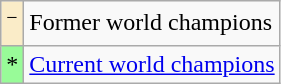<table class="wikitable">
<tr>
<td style="background:#faecc8;"><sup>−</sup></td>
<td>Former world champions</td>
</tr>
<tr>
<td style="background:#98fb98;">*</td>
<td><a href='#'>Current world champions</a></td>
</tr>
</table>
